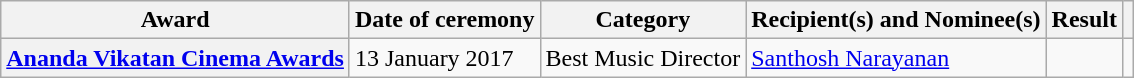<table class="wikitable plainrowheaders sortable">
<tr>
<th scope="col">Award</th>
<th scope="col">Date of ceremony</th>
<th scope="col">Category</th>
<th scope="col">Recipient(s) and Nominee(s)</th>
<th scope="col">Result</th>
<th scope="col" class="unsortable"></th>
</tr>
<tr>
<th scope="row"><a href='#'>Ananda Vikatan Cinema Awards</a></th>
<td>13 January 2017</td>
<td>Best Music Director</td>
<td><a href='#'>Santhosh Narayanan</a></td>
<td></td>
<td style="text-align:center;"></td>
</tr>
</table>
